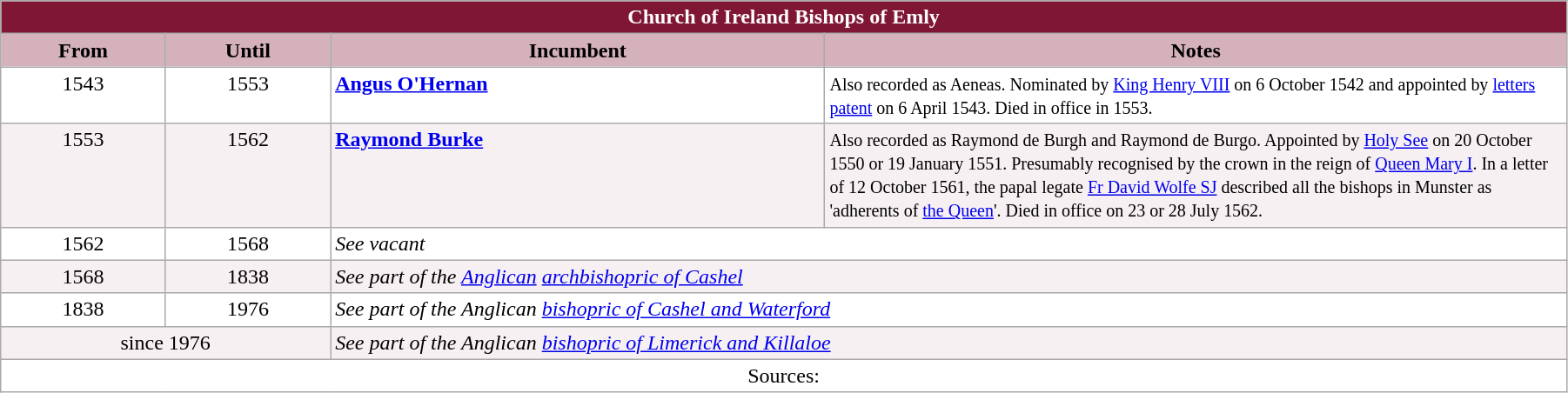<table class="wikitable" style="width:95%;" border="1" cellpadding="2">
<tr>
<th colspan="4" style="background-color: #7F1734; color: white;">Church of Ireland Bishops of Emly</th>
</tr>
<tr valign=top>
<th style="background-color:#D4B1BB" width="10%">From</th>
<th style="background-color:#D4B1BB" width="10%">Until</th>
<th style="background-color:#D4B1BB" width="30%">Incumbent</th>
<th style="background-color:#D4B1BB" width="45%">Notes</th>
</tr>
<tr valign=top bgcolor="white">
<td align=center>1543</td>
<td align=center>1553</td>
<td><strong><a href='#'>Angus O'Hernan</a></strong></td>
<td><small>Also recorded as Aeneas. Nominated by <a href='#'>King Henry VIII</a> on 6 October 1542 and appointed by <a href='#'>letters patent</a> on 6 April 1543. Died in office in 1553.</small></td>
</tr>
<tr valign=top bgcolor="#F7F0F2">
<td align=center>1553</td>
<td align=center>1562</td>
<td><strong><a href='#'>Raymond Burke</a></strong> </td>
<td><small>Also recorded as Raymond de Burgh and Raymond de Burgo. Appointed by <a href='#'>Holy See</a> on 20 October 1550 or 19 January 1551. Presumably recognised by the crown in the reign of <a href='#'>Queen Mary I</a>. In a letter of 12 October 1561, the papal legate <a href='#'>Fr David Wolfe SJ</a> described all the bishops in Munster as 'adherents of <a href='#'>the Queen</a>'. Died in office on 23 or 28 July 1562.</small></td>
</tr>
<tr valign=top bgcolor="white">
<td align=center>1562</td>
<td align=center>1568</td>
<td colspan=2><em>See vacant</em></td>
</tr>
<tr valign=top bgcolor="#F7F0F2">
<td align=center>1568</td>
<td align=center>1838</td>
<td colspan=2><em>See part of the <a href='#'>Anglican</a> <a href='#'>archbishopric of Cashel</a></em></td>
</tr>
<tr valign=top bgcolor="white">
<td align=center>1838</td>
<td align=center>1976</td>
<td colspan=2><em>See part of the Anglican <a href='#'>bishopric of Cashel and Waterford</a></em></td>
</tr>
<tr valign=top bgcolor="#F7F0F2">
<td align=center colspan=2>since 1976</td>
<td colspan=2><em>See part of the Anglican <a href='#'>bishopric of Limerick and Killaloe</a></em></td>
</tr>
<tr valign=top bgcolor="white">
<td colspan=4 align=center>Sources:</td>
</tr>
</table>
